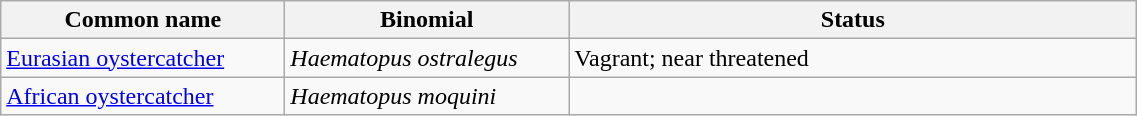<table width=60% class="wikitable">
<tr>
<th width=25%>Common name</th>
<th width=25%>Binomial</th>
<th width=50%>Status</th>
</tr>
<tr>
<td><a href='#'>Eurasian oystercatcher</a></td>
<td><em>Haematopus ostralegus</em></td>
<td>Vagrant; near threatened</td>
</tr>
<tr>
<td><a href='#'>African oystercatcher</a></td>
<td><em>Haematopus moquini</em></td>
<td></td>
</tr>
</table>
